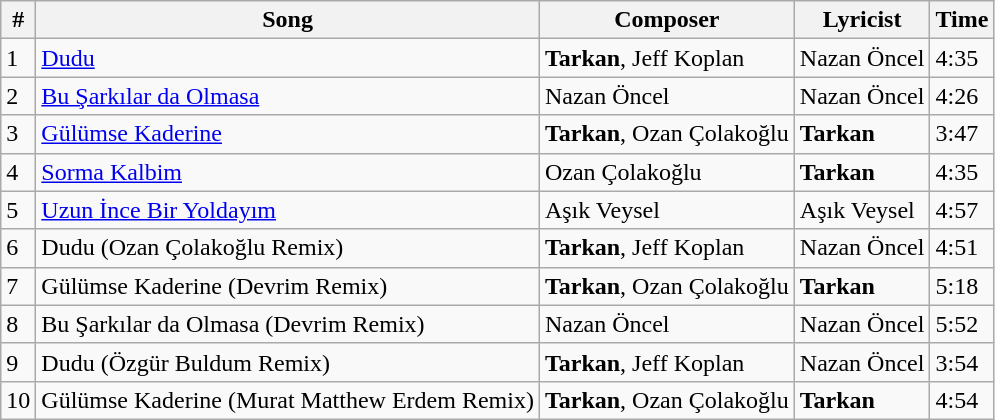<table class="wikitable">
<tr>
<th align="center">#</th>
<th align="center">Song</th>
<th align="center">Composer</th>
<th align="center">Lyricist</th>
<th align="center">Time</th>
</tr>
<tr>
<td>1</td>
<td><a href='#'>Dudu</a></td>
<td><strong>Tarkan</strong>, Jeff Koplan</td>
<td>Nazan Öncel</td>
<td>4:35</td>
</tr>
<tr>
<td>2</td>
<td><a href='#'>Bu Şarkılar da Olmasa</a></td>
<td>Nazan Öncel</td>
<td>Nazan Öncel</td>
<td>4:26</td>
</tr>
<tr>
<td>3</td>
<td><a href='#'>Gülümse Kaderine</a></td>
<td><strong>Tarkan</strong>, Ozan Çolakoğlu</td>
<td><strong>Tarkan</strong></td>
<td>3:47</td>
</tr>
<tr>
<td>4</td>
<td><a href='#'>Sorma Kalbim</a></td>
<td>Ozan Çolakoğlu</td>
<td><strong>Tarkan</strong></td>
<td>4:35</td>
</tr>
<tr>
<td>5</td>
<td><a href='#'>Uzun İnce Bir Yoldayım</a></td>
<td>Aşık Veysel</td>
<td>Aşık Veysel</td>
<td>4:57</td>
</tr>
<tr>
<td>6</td>
<td>Dudu (Ozan Çolakoğlu Remix)</td>
<td><strong>Tarkan</strong>, Jeff Koplan</td>
<td>Nazan Öncel</td>
<td>4:51</td>
</tr>
<tr>
<td>7</td>
<td>Gülümse Kaderine (Devrim Remix)</td>
<td><strong>Tarkan</strong>, Ozan Çolakoğlu</td>
<td><strong>Tarkan</strong></td>
<td>5:18</td>
</tr>
<tr>
<td>8</td>
<td>Bu Şarkılar da Olmasa (Devrim Remix)</td>
<td>Nazan Öncel</td>
<td>Nazan Öncel</td>
<td>5:52</td>
</tr>
<tr>
<td>9</td>
<td>Dudu (Özgür Buldum Remix)</td>
<td><strong>Tarkan</strong>, Jeff Koplan</td>
<td>Nazan Öncel</td>
<td>3:54</td>
</tr>
<tr>
<td>10</td>
<td>Gülümse Kaderine (Murat Matthew Erdem Remix)</td>
<td><strong>Tarkan</strong>, Ozan Çolakoğlu</td>
<td><strong>Tarkan</strong></td>
<td>4:54</td>
</tr>
</table>
